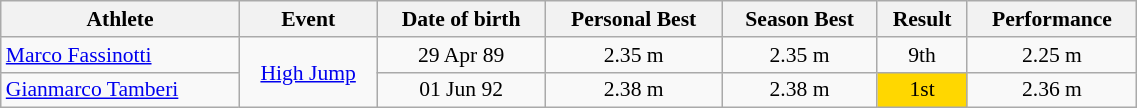<table class="wikitable" width=60% style="font-size:90%; text-align:center;">
<tr>
<th>Athlete</th>
<th>Event</th>
<th>Date of birth</th>
<th>Personal Best</th>
<th>Season Best</th>
<th>Result</th>
<th>Performance</th>
</tr>
<tr>
<td align=left><a href='#'>Marco Fassinotti</a></td>
<td rowspan=2><a href='#'>High Jump</a></td>
<td>29 Apr 89</td>
<td>2.35 m</td>
<td>2.35 m</td>
<td>9th</td>
<td>2.25 m</td>
</tr>
<tr>
<td align=left><a href='#'>Gianmarco Tamberi</a></td>
<td>01 Jun 92</td>
<td>2.38 m</td>
<td>2.38 m</td>
<td bgcolor=gold>1st</td>
<td>2.36 m</td>
</tr>
</table>
